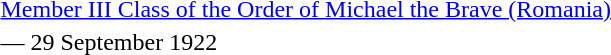<table>
<tr>
<td rowspan=2 style="width:60px; vertical-align:top;"></td>
<td><a href='#'>Member III Class of the Order of Michael the Brave (Romania)</a></td>
</tr>
<tr>
<td>— 29 September 1922</td>
</tr>
</table>
